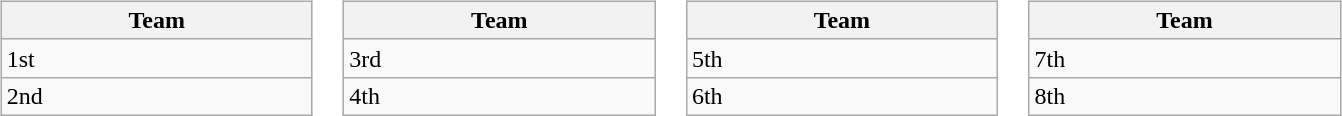<table>
<tr>
<td><br><table class="wikitable">
<tr>
<th width="200">Team</th>
</tr>
<tr>
<td> 1st</td>
</tr>
<tr>
<td> 2nd</td>
</tr>
</table>
</td>
<td><br><table class="wikitable">
<tr>
<th width="200">Team</th>
</tr>
<tr>
<td> 3rd</td>
</tr>
<tr>
<td> 4th</td>
</tr>
</table>
</td>
<td><br><table class="wikitable">
<tr>
<th width="200">Team</th>
</tr>
<tr>
<td> 5th</td>
</tr>
<tr>
<td> 6th</td>
</tr>
</table>
</td>
<td><br><table class="wikitable">
<tr>
<th width="200">Team</th>
</tr>
<tr>
<td> 7th</td>
</tr>
<tr>
<td> 8th</td>
</tr>
</table>
</td>
</tr>
</table>
